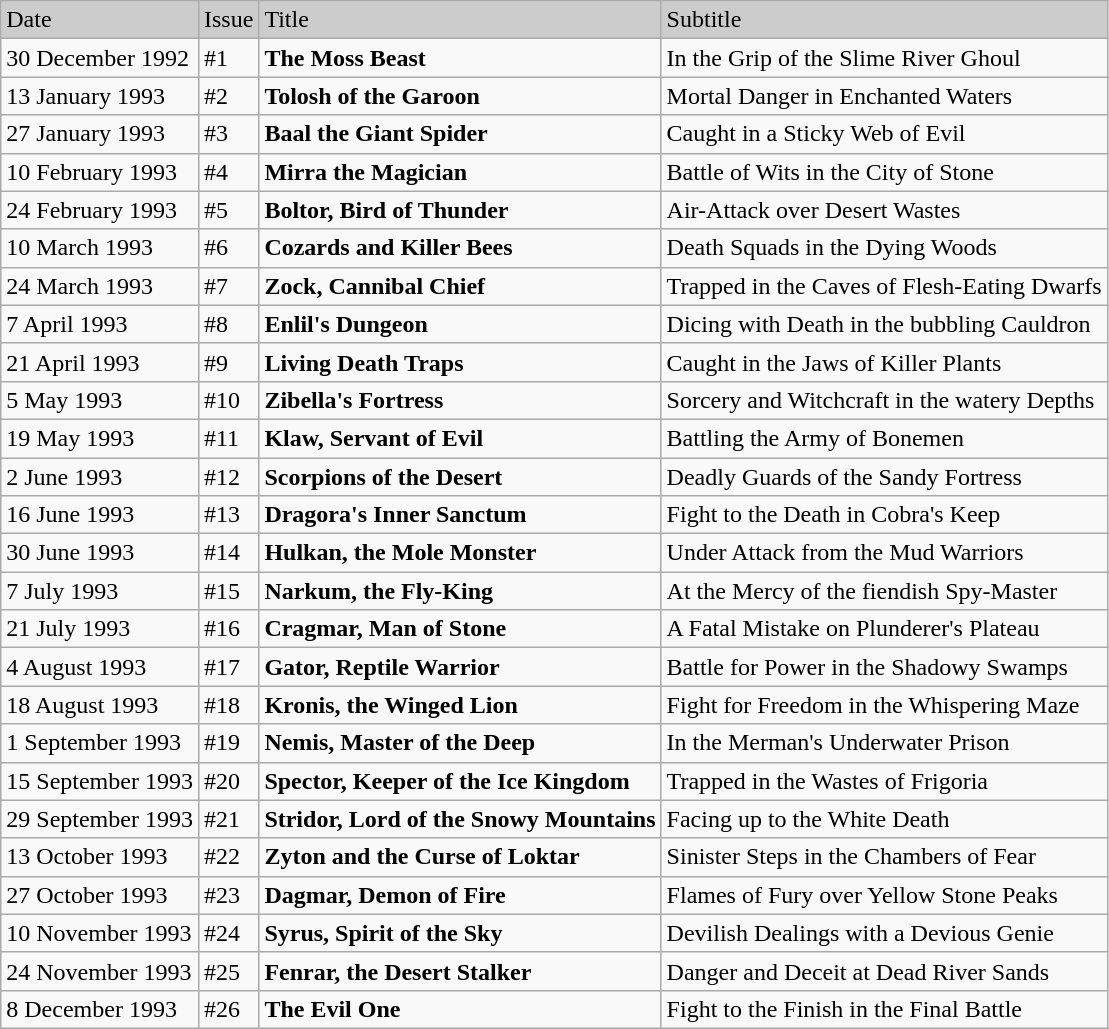<table class="wikitable">
<tr bgcolor="#CCCCCC">
<td>Date</td>
<td>Issue</td>
<td>Title</td>
<td>Subtitle</td>
</tr>
<tr>
<td>30 December 1992</td>
<td>#1</td>
<td><strong>The Moss Beast</strong></td>
<td>In the Grip of the Slime River Ghoul</td>
</tr>
<tr>
<td>13 January 1993</td>
<td>#2</td>
<td><strong>Tolosh of the Garoon</strong></td>
<td>Mortal Danger in Enchanted Waters</td>
</tr>
<tr>
<td>27 January 1993</td>
<td>#3</td>
<td><strong>Baal the Giant Spider</strong></td>
<td>Caught in a Sticky Web of Evil</td>
</tr>
<tr>
<td>10 February 1993</td>
<td>#4</td>
<td><strong>Mirra the Magician</strong></td>
<td>Battle of Wits in the City of Stone</td>
</tr>
<tr>
<td>24 February 1993</td>
<td>#5</td>
<td><strong>Boltor, Bird of Thunder</strong></td>
<td>Air-Attack over Desert Wastes</td>
</tr>
<tr>
<td>10 March 1993</td>
<td>#6</td>
<td><strong>Cozards and Killer Bees</strong></td>
<td>Death Squads in the Dying Woods</td>
</tr>
<tr>
<td>24 March 1993</td>
<td>#7</td>
<td><strong>Zock, Cannibal Chief</strong></td>
<td>Trapped in the Caves of Flesh-Eating Dwarfs</td>
</tr>
<tr>
<td>7 April 1993</td>
<td>#8</td>
<td><strong>Enlil's Dungeon</strong></td>
<td>Dicing with Death in the bubbling Cauldron</td>
</tr>
<tr>
<td>21 April 1993</td>
<td>#9</td>
<td><strong>Living Death Traps</strong></td>
<td>Caught in the Jaws of Killer Plants</td>
</tr>
<tr>
<td>5 May 1993</td>
<td>#10</td>
<td><strong>Zibella's Fortress</strong></td>
<td>Sorcery and Witchcraft in the watery Depths</td>
</tr>
<tr>
<td>19 May 1993</td>
<td>#11</td>
<td><strong>Klaw, Servant of Evil</strong></td>
<td>Battling the Army of Bonemen</td>
</tr>
<tr>
<td>2 June 1993</td>
<td>#12</td>
<td><strong>Scorpions of the Desert</strong></td>
<td>Deadly Guards of the Sandy Fortress</td>
</tr>
<tr>
<td>16 June 1993</td>
<td>#13</td>
<td><strong>Dragora's Inner Sanctum</strong></td>
<td>Fight to the Death in Cobra's Keep</td>
</tr>
<tr>
<td>30 June 1993</td>
<td>#14</td>
<td><strong>Hulkan, the Mole Monster</strong></td>
<td>Under Attack from the Mud Warriors</td>
</tr>
<tr>
<td>7 July 1993</td>
<td>#15</td>
<td><strong>Narkum, the Fly-King</strong></td>
<td>At the Mercy of the fiendish Spy-Master</td>
</tr>
<tr>
<td>21 July 1993</td>
<td>#16</td>
<td><strong>Cragmar, Man of Stone</strong></td>
<td>A Fatal Mistake on Plunderer's Plateau</td>
</tr>
<tr>
<td>4 August 1993</td>
<td>#17</td>
<td><strong>Gator, Reptile Warrior</strong></td>
<td>Battle for Power in the Shadowy Swamps</td>
</tr>
<tr>
<td>18 August 1993</td>
<td>#18</td>
<td><strong>Kronis, the Winged Lion</strong></td>
<td>Fight for Freedom in the Whispering Maze</td>
</tr>
<tr>
<td>1 September 1993</td>
<td>#19</td>
<td><strong>Nemis, Master of the Deep</strong></td>
<td>In the Merman's Underwater Prison</td>
</tr>
<tr>
<td>15 September 1993</td>
<td>#20</td>
<td><strong>Spector, Keeper of the Ice Kingdom</strong></td>
<td>Trapped in the Wastes of Frigoria</td>
</tr>
<tr>
<td>29 September 1993</td>
<td>#21</td>
<td><strong>Stridor, Lord of the Snowy Mountains</strong></td>
<td>Facing up to the White Death</td>
</tr>
<tr>
<td>13 October 1993</td>
<td>#22</td>
<td><strong>Zyton and the Curse of Loktar</strong></td>
<td>Sinister Steps in the Chambers of Fear</td>
</tr>
<tr>
<td>27 October 1993</td>
<td>#23</td>
<td><strong>Dagmar, Demon of Fire</strong></td>
<td>Flames of Fury over Yellow Stone Peaks</td>
</tr>
<tr>
<td>10 November 1993</td>
<td>#24</td>
<td><strong>Syrus, Spirit of the Sky</strong></td>
<td>Devilish Dealings with a Devious Genie</td>
</tr>
<tr>
<td>24 November 1993</td>
<td>#25</td>
<td><strong>Fenrar, the Desert Stalker</strong></td>
<td>Danger and Deceit at Dead River Sands</td>
</tr>
<tr>
<td>8 December 1993</td>
<td>#26</td>
<td><strong>The Evil One</strong></td>
<td>Fight to the Finish in the Final Battle</td>
</tr>
</table>
